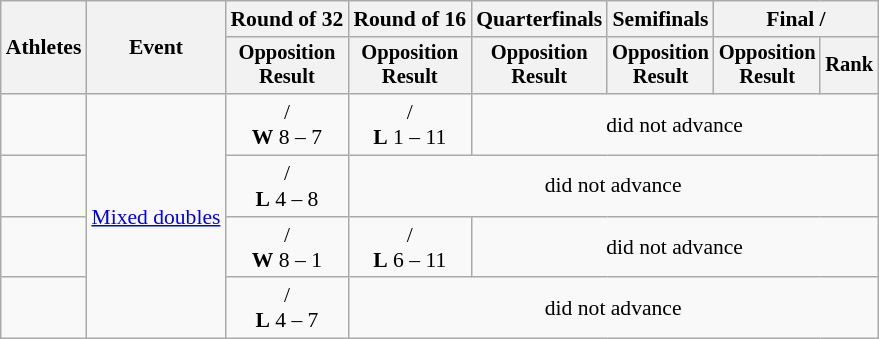<table class="wikitable" style="font-size:90%">
<tr>
<th rowspan=2>Athletes</th>
<th rowspan=2>Event</th>
<th>Round of 32</th>
<th>Round of 16</th>
<th>Quarterfinals</th>
<th>Semifinals</th>
<th colspan=2>Final / </th>
</tr>
<tr style="font-size:95%">
<th>Opposition<br>Result</th>
<th>Opposition<br>Result</th>
<th>Opposition<br>Result</th>
<th>Opposition<br>Result</th>
<th>Opposition<br>Result</th>
<th>Rank</th>
</tr>
<tr align=center>
<td align=left><br></td>
<td align=left rowspan=4><a href='#'>Mixed doubles</a></td>
<td> / <br> <strong>W</strong> 8 – 7</td>
<td> / <br><strong>L</strong> 1 – 11</td>
<td colspan=4>did not advance</td>
</tr>
<tr align=center>
<td align=left><br></td>
<td> / <br><strong>L</strong> 4 – 8</td>
<td colspan="5">did not advance</td>
</tr>
<tr align=center>
<td align=left><br></td>
<td> / <br><strong>W</strong> 8 – 1</td>
<td> / <br><strong>L</strong> 6 – 11</td>
<td colspan=4>did not advance</td>
</tr>
<tr align=center>
<td align=left><br></td>
<td> / <br><strong>L</strong> 4 – 7</td>
<td colspan="5">did not advance</td>
</tr>
</table>
